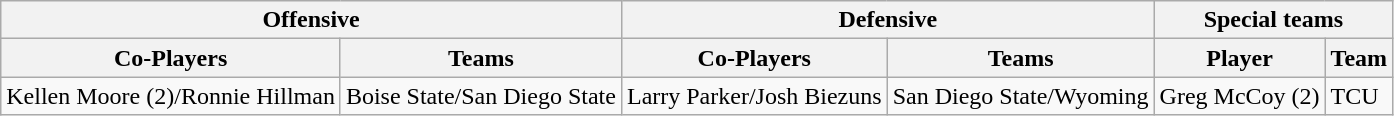<table class="wikitable">
<tr>
<th colspan="2">Offensive</th>
<th colspan="2">Defensive</th>
<th colspan="2">Special teams</th>
</tr>
<tr>
<th>Co-Players</th>
<th>Teams</th>
<th>Co-Players</th>
<th>Teams</th>
<th>Player</th>
<th>Team</th>
</tr>
<tr>
<td>Kellen Moore (2)/Ronnie Hillman</td>
<td>Boise State/San Diego State</td>
<td>Larry Parker/Josh Biezuns</td>
<td>San Diego State/Wyoming</td>
<td>Greg McCoy (2)</td>
<td>TCU</td>
</tr>
</table>
